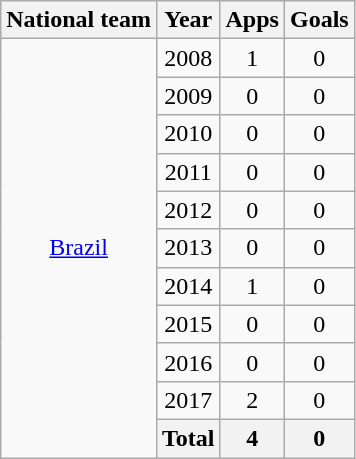<table class="wikitable" style="text-align:center">
<tr>
<th>National team</th>
<th>Year</th>
<th>Apps</th>
<th>Goals</th>
</tr>
<tr>
<td rowspan="11"><a href='#'>Brazil</a></td>
<td>2008</td>
<td>1</td>
<td>0</td>
</tr>
<tr>
<td>2009</td>
<td>0</td>
<td>0</td>
</tr>
<tr>
<td>2010</td>
<td>0</td>
<td>0</td>
</tr>
<tr>
<td>2011</td>
<td>0</td>
<td>0</td>
</tr>
<tr>
<td>2012</td>
<td>0</td>
<td>0</td>
</tr>
<tr>
<td>2013</td>
<td>0</td>
<td>0</td>
</tr>
<tr>
<td>2014</td>
<td>1</td>
<td>0</td>
</tr>
<tr>
<td>2015</td>
<td>0</td>
<td>0</td>
</tr>
<tr>
<td>2016</td>
<td>0</td>
<td>0</td>
</tr>
<tr>
<td>2017</td>
<td>2</td>
<td>0</td>
</tr>
<tr>
<th>Total</th>
<th>4</th>
<th>0</th>
</tr>
</table>
